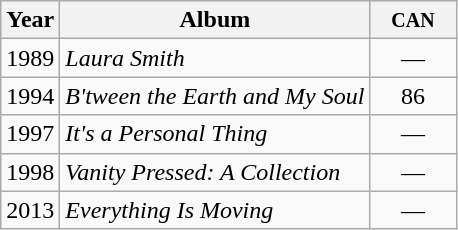<table class="wikitable">
<tr>
<th>Year</th>
<th>Album</th>
<th width="50"><small>CAN</small></th>
</tr>
<tr>
<td>1989</td>
<td><em>Laura Smith</em></td>
<td align="center">—</td>
</tr>
<tr>
<td>1994</td>
<td><em>B'tween the Earth and My Soul</em></td>
<td align="center">86</td>
</tr>
<tr>
<td>1997</td>
<td><em>It's a Personal Thing</em></td>
<td align="center">—</td>
</tr>
<tr>
<td>1998</td>
<td><em>Vanity Pressed: A Collection</em></td>
<td align="center">—</td>
</tr>
<tr>
<td>2013</td>
<td><em>Everything Is Moving</em></td>
<td align="center">—</td>
</tr>
</table>
